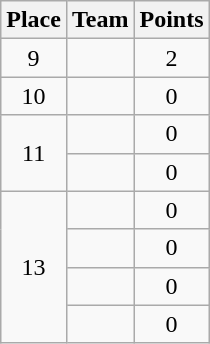<table class="wikitable" style="text-align:center; padding-bottom:0;">
<tr>
<th>Place</th>
<th style="text-align:left;">Team</th>
<th>Points</th>
</tr>
<tr>
<td>9</td>
<td align=left></td>
<td>2</td>
</tr>
<tr>
<td>10</td>
<td align=left></td>
<td>0</td>
</tr>
<tr>
<td rowspan=2>11</td>
<td align=left></td>
<td>0</td>
</tr>
<tr>
<td align=left></td>
<td>0</td>
</tr>
<tr>
<td rowspan=4>13</td>
<td align=left></td>
<td>0</td>
</tr>
<tr>
<td align=left></td>
<td>0</td>
</tr>
<tr>
<td align=left></td>
<td>0</td>
</tr>
<tr>
<td align=left></td>
<td>0</td>
</tr>
</table>
